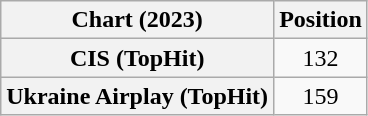<table class="wikitable plainrowheaders" style="text-align:center">
<tr>
<th scope="col">Chart (2023)</th>
<th scope="col">Position</th>
</tr>
<tr>
<th scope="row">CIS (TopHit)</th>
<td>132</td>
</tr>
<tr>
<th scope="row">Ukraine Airplay (TopHit)</th>
<td>159</td>
</tr>
</table>
